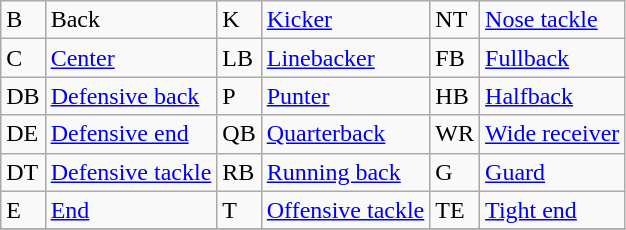<table class="wikitable">
<tr>
<td>B</td>
<td>Back</td>
<td>K</td>
<td><a href='#'>Kicker</a></td>
<td>NT</td>
<td><a href='#'>Nose tackle</a></td>
</tr>
<tr>
<td>C</td>
<td><a href='#'>Center</a></td>
<td>LB</td>
<td><a href='#'>Linebacker</a></td>
<td>FB</td>
<td><a href='#'>Fullback</a></td>
</tr>
<tr>
<td>DB</td>
<td><a href='#'>Defensive back</a></td>
<td>P</td>
<td><a href='#'>Punter</a></td>
<td>HB</td>
<td><a href='#'>Halfback</a></td>
</tr>
<tr>
<td>DE</td>
<td><a href='#'>Defensive end</a></td>
<td>QB</td>
<td><a href='#'>Quarterback</a></td>
<td>WR</td>
<td><a href='#'>Wide receiver</a></td>
</tr>
<tr>
<td>DT</td>
<td><a href='#'>Defensive tackle</a></td>
<td>RB</td>
<td><a href='#'>Running back</a></td>
<td>G</td>
<td><a href='#'>Guard</a></td>
</tr>
<tr>
<td>E</td>
<td><a href='#'>End</a></td>
<td>T</td>
<td><a href='#'>Offensive tackle</a></td>
<td>TE</td>
<td><a href='#'>Tight end</a></td>
</tr>
<tr>
</tr>
</table>
